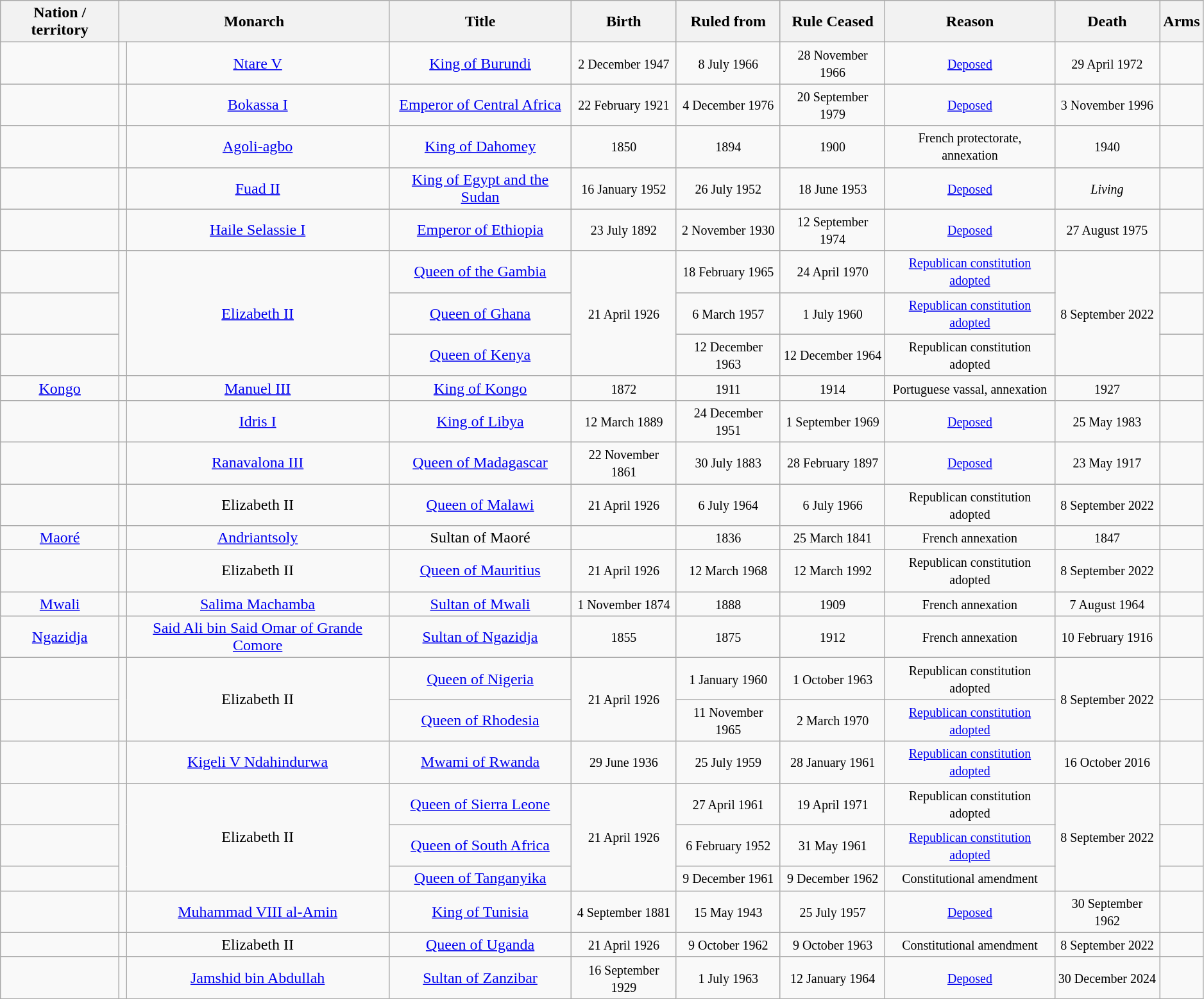<table width=99% class="wikitable sortable sticky-header" style=text-align:center>
<tr>
<th>Nation / territory</th>
<th colspan=2>Monarch</th>
<th>Title</th>
<th>Birth</th>
<th>Ruled from</th>
<th>Rule Ceased</th>
<th>Reason</th>
<th>Death</th>
<th>Arms</th>
</tr>
<tr>
<td align=center></td>
<td align=center></td>
<td align=center><a href='#'>Ntare V</a></td>
<td><a href='#'>King of Burundi</a></td>
<td align=center><small>2 December 1947</small></td>
<td align=center><small>8 July 1966</small></td>
<td align=center><small>28 November 1966</small></td>
<td align=center><small><a href='#'>Deposed</a></small></td>
<td align=center><small>29 April 1972</small></td>
<td align=center></td>
</tr>
<tr>
<td align=center></td>
<td align=center></td>
<td align=center><a href='#'>Bokassa I</a></td>
<td><a href='#'>Emperor of Central Africa</a></td>
<td align=center><small>22 February 1921</small></td>
<td align=center><small>4 December 1976</small></td>
<td align=center><small>20 September 1979</small></td>
<td align=center><small><a href='#'>Deposed</a></small></td>
<td align=center><small>3 November 1996</small></td>
<td align=center></td>
</tr>
<tr>
<td align=center></td>
<td align=center></td>
<td align=center><a href='#'>Agoli-agbo</a></td>
<td><a href='#'>King of Dahomey</a></td>
<td align=center><small>1850</small></td>
<td align=center><small>1894</small></td>
<td align=center><small>1900</small></td>
<td align=center><small>French protectorate, annexation</small></td>
<td align=center><small>1940</small></td>
<td align=center></td>
</tr>
<tr>
<td align=center></td>
<td align=center></td>
<td align=center><a href='#'>Fuad II</a></td>
<td><a href='#'>King of Egypt and the Sudan</a></td>
<td align=center><small>16 January 1952</small></td>
<td align=center><small>26 July 1952</small></td>
<td align=center><small>18 June 1953</small></td>
<td align=center><small><a href='#'>Deposed</a></small></td>
<td align=center><small><em>Living</em></small></td>
<td align=center></td>
</tr>
<tr>
<td align=center></td>
<td align=center></td>
<td align=center><a href='#'>Haile Selassie I</a></td>
<td><a href='#'>Emperor of Ethiopia</a></td>
<td align=center><small>23 July 1892</small></td>
<td align=center><small>2 November 1930</small></td>
<td align=center><small>12 September 1974</small></td>
<td align=center><small><a href='#'>Deposed</a></small></td>
<td align=center><small>27 August 1975</small></td>
<td align=center></td>
</tr>
<tr>
<td align=center></td>
<td align=center rowspan=3></td>
<td align=center rowspan=3><a href='#'>Elizabeth II</a></td>
<td><a href='#'>Queen of the Gambia</a></td>
<td align=center rowspan=3><small>21 April 1926</small></td>
<td align="center"><small>18 February 1965</small><br></td>
<td align=center><small>24 April 1970</small></td>
<td align=center><small><a href='#'>Republican constitution adopted</a></small></td>
<td align=center rowspan=3><small>8 September 2022</small></td>
<td align=center></td>
</tr>
<tr>
<td align=center></td>
<td><a href='#'>Queen of Ghana</a></td>
<td align=center><small>6 March 1957</small><br></td>
<td align=center><small>1 July 1960</small></td>
<td align=center><small><a href='#'>Republican constitution adopted</a></small></td>
<td align=center></td>
</tr>
<tr>
<td align=center></td>
<td><a href='#'>Queen of Kenya</a></td>
<td align=center><small>12 December 1963</small><br></td>
<td align=center><small>12 December 1964</small></td>
<td align=center><small>Republican constitution adopted</small></td>
<td align=center></td>
</tr>
<tr>
<td align=center> <a href='#'>Kongo</a></td>
<td align=center></td>
<td align=center><a href='#'>Manuel III</a></td>
<td><a href='#'>King of Kongo</a></td>
<td align=center><small>1872</small></td>
<td align=center><small>1911</small></td>
<td align=center><small>1914</small></td>
<td align=center><small>Portuguese vassal, annexation</small></td>
<td align=center><small>1927</small></td>
<td align=center></td>
</tr>
<tr>
<td align=center></td>
<td align=center></td>
<td align=center><a href='#'>Idris I</a></td>
<td><a href='#'>King of Libya</a></td>
<td align=center><small>12 March 1889</small></td>
<td align=center><small>24 December 1951</small></td>
<td align=center><small>1 September 1969</small></td>
<td align=center><small><a href='#'>Deposed</a></small></td>
<td align=center><small>25 May 1983</small></td>
<td align=center></td>
</tr>
<tr>
<td align=center></td>
<td align=center></td>
<td align=center><a href='#'>Ranavalona III</a></td>
<td><a href='#'>Queen of Madagascar</a></td>
<td align=center><small>22 November 1861</small></td>
<td align=center><small>30 July 1883</small></td>
<td align=center><small>28 February 1897</small></td>
<td align=center><small><a href='#'>Deposed</a></small></td>
<td align=center><small>23 May 1917</small></td>
<td align=center></td>
</tr>
<tr>
<td align=center></td>
<td align=center></td>
<td align=center>Elizabeth II</td>
<td><a href='#'>Queen of Malawi</a></td>
<td align=center><small>21 April 1926</small></td>
<td align=center><small>6 July 1964</small><br></td>
<td align=center><small>6 July 1966</small></td>
<td align=center><small>Republican constitution adopted</small></td>
<td align=center><small>8 September 2022</small></td>
<td align=center></td>
</tr>
<tr>
<td align=center><a href='#'>Maoré</a></td>
<td align=center></td>
<td align=center><a href='#'>Andriantsoly</a></td>
<td>Sultan of Maoré</td>
<td align=center><small></small></td>
<td align=center><small>1836</small></td>
<td align=center><small>25 March 1841</small></td>
<td align=center><small>French annexation</small></td>
<td align=center><small>1847</small></td>
<td align=center></td>
</tr>
<tr>
<td align=center></td>
<td align=center></td>
<td align=center>Elizabeth II</td>
<td><a href='#'>Queen of Mauritius</a></td>
<td align=center><small>21 April 1926</small></td>
<td align=center><small>12 March 1968</small><br></td>
<td align=center><small>12 March 1992</small></td>
<td align=center><small>Republican constitution adopted</small></td>
<td align=center><small>8 September 2022</small></td>
<td align=center></td>
</tr>
<tr>
<td align=center> <a href='#'>Mwali</a></td>
<td align=center></td>
<td align=center><a href='#'>Salima Machamba</a></td>
<td><a href='#'>Sultan of Mwali</a></td>
<td align=center><small>1 November 1874</small></td>
<td align=center><small>1888</small></td>
<td align=center><small>1909</small></td>
<td align=center><small>French annexation</small></td>
<td align=center><small>7 August 1964</small></td>
<td align=center></td>
</tr>
<tr>
<td align=center> <a href='#'>Ngazidja</a></td>
<td align=center></td>
<td align=center><a href='#'>Said Ali bin Said Omar of Grande Comore</a></td>
<td><a href='#'>Sultan of Ngazidja</a></td>
<td align=center><small>1855</small></td>
<td align=center><small>1875</small></td>
<td align=center><small>1912</small></td>
<td align=center><small>French annexation</small></td>
<td align=center><small>10 February 1916</small></td>
<td align=center></td>
</tr>
<tr>
<td align=center></td>
<td align=center rowspan=2></td>
<td align=center rowspan=2>Elizabeth II</td>
<td><a href='#'>Queen of Nigeria</a></td>
<td align=center rowspan=2><small>21 April 1926</small></td>
<td align=center><small>1 January 1960</small><br></td>
<td align=center><small>1 October 1963</small></td>
<td align=center><small>Republican constitution adopted</small></td>
<td align=center rowspan=2><small>8 September 2022</small></td>
<td align=center></td>
</tr>
<tr>
<td align=center></td>
<td><a href='#'>Queen of Rhodesia</a></td>
<td align=center><small>11 November 1965</small></td>
<td align=center><small>2 March 1970</small></td>
<td align=center><small><a href='#'>Republican constitution adopted</a></small></td>
<td align=center></td>
</tr>
<tr>
<td align=center></td>
<td align=center></td>
<td align=center><a href='#'>Kigeli V Ndahindurwa</a></td>
<td><a href='#'>Mwami of Rwanda</a></td>
<td align=center><small>29 June 1936</small></td>
<td align=center><small>25 July 1959</small></td>
<td align=center><small>28 January 1961</small></td>
<td align=center><small><a href='#'>Republican constitution adopted</a></small></td>
<td align=center><small>16 October 2016</small></td>
<td align=center></td>
</tr>
<tr>
<td align=center></td>
<td align=center rowspan=3></td>
<td align=center rowspan=3>Elizabeth II</td>
<td><a href='#'>Queen of Sierra Leone</a></td>
<td align=center rowspan=3><small>21 April 1926</small></td>
<td align=center><small>27 April 1961</small><br></td>
<td align=center><small>19 April 1971</small></td>
<td align=center><small>Republican constitution adopted</small></td>
<td align=center rowspan=3><small>8 September 2022</small></td>
<td align=center></td>
</tr>
<tr>
<td align=center></td>
<td><a href='#'>Queen of South Africa</a></td>
<td align=center><small>6 February 1952</small></td>
<td align=center><small>31 May 1961</small></td>
<td align=center><small><a href='#'>Republican constitution adopted</a></small></td>
<td align=center></td>
</tr>
<tr>
<td align=center></td>
<td><a href='#'>Queen of Tanganyika</a></td>
<td align="center"><small>9 December 1961</small><br></td>
<td align="center"><small>9 December 1962</small></td>
<td align="center"><small>Constitutional amendment</small></td>
<td align=center></td>
</tr>
<tr>
<td align=center></td>
<td align=center></td>
<td align=center><a href='#'>Muhammad VIII al-Amin</a></td>
<td><a href='#'>King of Tunisia</a></td>
<td align=center><small>4 September 1881</small></td>
<td align=center><small>15 May 1943</small></td>
<td align=center><small>25 July 1957</small></td>
<td align=center><small><a href='#'>Deposed</a></small></td>
<td align=center><small>30 September 1962</small></td>
<td align=center></td>
</tr>
<tr>
<td align=center></td>
<td align=center></td>
<td align=center>Elizabeth II</td>
<td><a href='#'>Queen of Uganda</a></td>
<td align=center><small>21 April 1926</small></td>
<td align=center><small>9 October 1962</small><br></td>
<td align=center><small>9 October 1963</small></td>
<td align=center><small>Constitutional amendment</small></td>
<td align=center><small>8 September 2022</small></td>
<td align=center></td>
</tr>
<tr>
<td align=center></td>
<td align=center></td>
<td align=center><a href='#'>Jamshid bin Abdullah</a></td>
<td><a href='#'>Sultan of Zanzibar</a></td>
<td align=center><small>16 September 1929</small></td>
<td align=center><small>1 July 1963</small></td>
<td align=center><small>12 January 1964</small></td>
<td align=center><small><a href='#'>Deposed</a></small></td>
<td align=center><small>30 December 2024</small></td>
<td align=center></td>
</tr>
</table>
